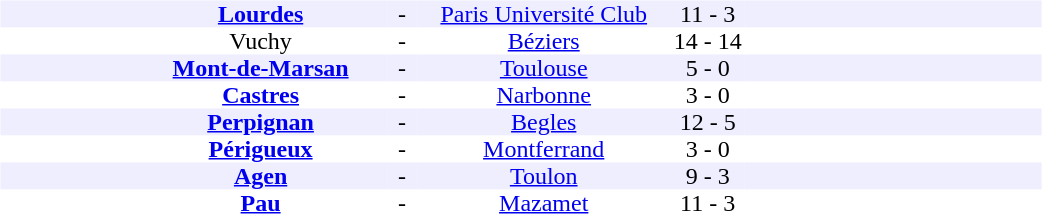<table width=700>
<tr>
<td width=700 valign=top><br><table border=0 cellspacing=0 cellpadding=0 style=font-size: 100%; border-collapse: collapse; width=100%>
<tr align=center bgcolor=#EEEEFF>
<td width=90></td>
<td width=170><strong><a href='#'>Lourdes</a></strong></td>
<td width=20>-</td>
<td width=170><a href='#'>Paris Université Club</a></td>
<td width=50>11 - 3</td>
<td width=200></td>
</tr>
<tr align=center bgcolor=#FFFFFF>
<td width=90></td>
<td width=170>Vuchy</td>
<td width=20>-</td>
<td width=170><a href='#'>Béziers</a></td>
<td width=50>14 - 14</td>
<td width=200></td>
</tr>
<tr align=center bgcolor=#EEEEFF>
<td width=90></td>
<td width=170><strong><a href='#'>Mont-de-Marsan</a></strong></td>
<td width=20>-</td>
<td width=170><a href='#'>Toulouse</a></td>
<td width=50>5 - 0</td>
<td width=200></td>
</tr>
<tr align=center bgcolor=#FFFFFF>
<td width=90></td>
<td width=170><strong><a href='#'>Castres</a></strong></td>
<td width=20>-</td>
<td width=170><a href='#'>Narbonne</a></td>
<td width=50>3 - 0</td>
<td width=200></td>
</tr>
<tr align=center bgcolor=#EEEEFF>
<td width=90></td>
<td width=170><strong><a href='#'>Perpignan</a></strong></td>
<td width=20>-</td>
<td width=170><a href='#'>Begles</a></td>
<td width=50>12 - 5</td>
<td width=200></td>
</tr>
<tr align=center bgcolor=#FFFFFF>
<td width=90></td>
<td width=170><strong><a href='#'>Périgueux</a></strong></td>
<td width=20>-</td>
<td width=170><a href='#'>Montferrand</a></td>
<td width=50>3 - 0</td>
<td width=200></td>
</tr>
<tr align=center bgcolor=#EEEEFF>
<td width=90></td>
<td width=170><strong><a href='#'>Agen</a></strong></td>
<td width=20>-</td>
<td width=170><a href='#'>Toulon</a></td>
<td width=50>9 - 3</td>
<td width=200></td>
</tr>
<tr align=center bgcolor=#FFFFFF>
<td width=90></td>
<td width=170><strong><a href='#'>Pau</a></strong></td>
<td width=20>-</td>
<td width=170><a href='#'>Mazamet</a></td>
<td width=50>11 - 3</td>
<td width=200></td>
</tr>
</table>
</td>
</tr>
</table>
